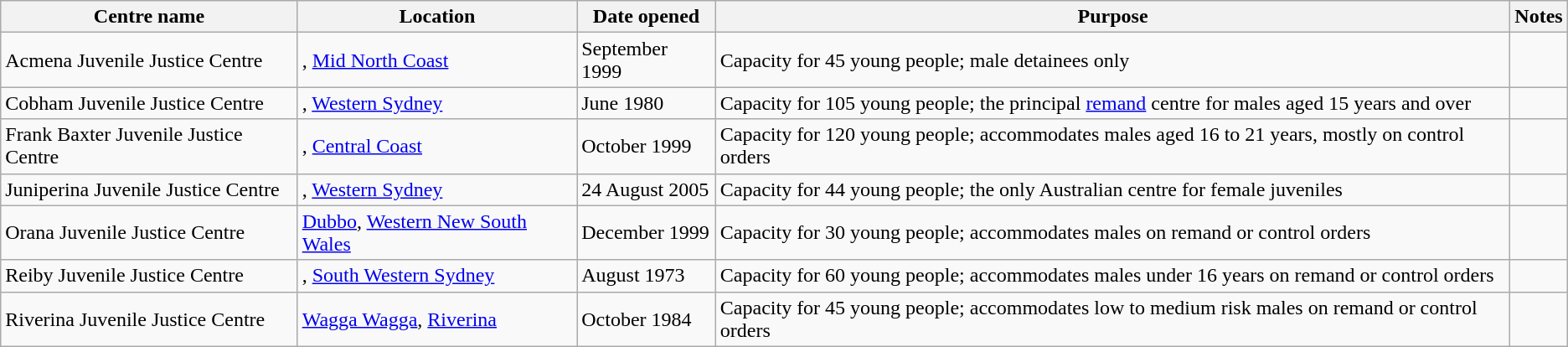<table class="wikitable">
<tr>
<th>Centre name</th>
<th>Location</th>
<th>Date opened</th>
<th>Purpose</th>
<th>Notes</th>
</tr>
<tr>
<td>Acmena Juvenile Justice Centre</td>
<td>, <a href='#'>Mid North Coast</a></td>
<td>September 1999</td>
<td>Capacity for 45 young people; male detainees only</td>
<td></td>
</tr>
<tr>
<td>Cobham Juvenile Justice Centre</td>
<td>, <a href='#'>Western Sydney</a></td>
<td>June 1980</td>
<td>Capacity for 105 young people; the principal <a href='#'>remand</a> centre for males aged 15 years and over</td>
<td></td>
</tr>
<tr>
<td>Frank Baxter Juvenile Justice Centre</td>
<td>, <a href='#'>Central Coast</a></td>
<td>October 1999</td>
<td>Capacity for 120 young people; accommodates males aged 16 to 21 years, mostly on control orders</td>
<td></td>
</tr>
<tr>
<td>Juniperina Juvenile Justice Centre</td>
<td>, <a href='#'>Western Sydney</a></td>
<td>24 August 2005</td>
<td>Capacity for 44 young people; the only Australian centre for female juveniles</td>
<td></td>
</tr>
<tr>
<td>Orana Juvenile Justice Centre</td>
<td><a href='#'>Dubbo</a>, <a href='#'>Western New South Wales</a></td>
<td>December 1999</td>
<td>Capacity for 30 young people; accommodates males on remand or control orders</td>
<td></td>
</tr>
<tr>
<td>Reiby Juvenile Justice Centre</td>
<td>, <a href='#'>South Western Sydney</a></td>
<td>August 1973</td>
<td>Capacity for 60 young people; accommodates males under 16 years on remand or control orders</td>
<td></td>
</tr>
<tr>
<td>Riverina Juvenile Justice Centre</td>
<td><a href='#'>Wagga Wagga</a>, <a href='#'>Riverina</a></td>
<td>October 1984</td>
<td>Capacity for 45 young people; accommodates low to medium risk males on remand or control orders</td>
<td></td>
</tr>
</table>
